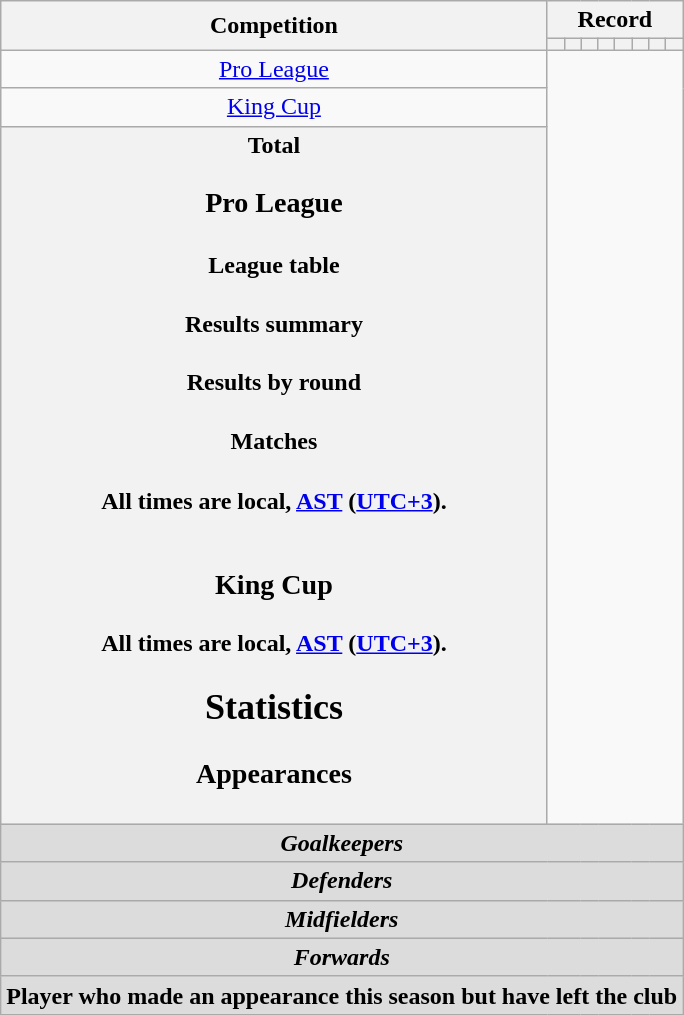<table class="wikitable" style="text-align: center">
<tr>
<th rowspan=2>Competition</th>
<th colspan=8>Record</th>
</tr>
<tr>
<th></th>
<th></th>
<th></th>
<th></th>
<th></th>
<th></th>
<th></th>
<th></th>
</tr>
<tr>
<td><a href='#'>Pro League</a><br></td>
</tr>
<tr>
<td><a href='#'>King Cup</a><br></td>
</tr>
<tr>
<th>Total<br>
<h3>Pro League</h3><h4>League table</h4><h4>Results summary</h4>
<h4>Results by round</h4><h4>Matches</h4>All times are local, <a href='#'>AST</a> (<a href='#'>UTC+3</a>).<br>


<br>




























<h3>King Cup</h3>
All times are local, <a href='#'>AST</a> (<a href='#'>UTC+3</a>).<br><h2>Statistics</h2><h3>Appearances</h3></th>
</tr>
<tr>
<th colspan=18 style=background:#dcdcdc; text-align:center><em>Goalkeepers</em><br>

</th>
</tr>
<tr>
<th colspan=18 style=background:#dcdcdc; text-align:center><em>Defenders</em><br>










</th>
</tr>
<tr>
<th colspan=18 style=background:#dcdcdc; text-align:center><em>Midfielders</em><br>













</th>
</tr>
<tr>
<th colspan=18 style=background:#dcdcdc; text-align:center><em>Forwards</em><br>


</th>
</tr>
<tr>
<th colspan=18 style=background:#dcdcdc; text-align:center>Player who made an appearance this season but have left the club<br></th>
</tr>
</table>
